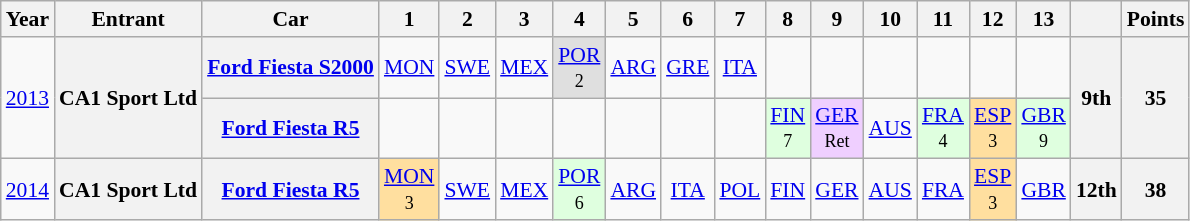<table class="wikitable" style="text-align:center; font-size:90%">
<tr>
<th>Year</th>
<th>Entrant</th>
<th>Car</th>
<th>1</th>
<th>2</th>
<th>3</th>
<th>4</th>
<th>5</th>
<th>6</th>
<th>7</th>
<th>8</th>
<th>9</th>
<th>10</th>
<th>11</th>
<th>12</th>
<th>13</th>
<th></th>
<th>Points</th>
</tr>
<tr>
<td rowspan="2"><a href='#'>2013</a></td>
<th rowspan="2">CA1 Sport Ltd</th>
<th><a href='#'>Ford Fiesta S2000</a></th>
<td><a href='#'>MON</a></td>
<td><a href='#'>SWE</a></td>
<td><a href='#'>MEX</a></td>
<td style="background:#DFDFDF;"><a href='#'>POR</a><br><small>2</small></td>
<td><a href='#'>ARG</a></td>
<td><a href='#'>GRE</a></td>
<td><a href='#'>ITA</a></td>
<td></td>
<td></td>
<td></td>
<td></td>
<td></td>
<td></td>
<th rowspan="2">9th</th>
<th rowspan="2">35</th>
</tr>
<tr>
<th><a href='#'>Ford Fiesta R5</a></th>
<td></td>
<td></td>
<td></td>
<td></td>
<td></td>
<td></td>
<td></td>
<td style="background:#DFFFDF;"><a href='#'>FIN</a><br><small>7</small></td>
<td style="background:#EFCFFF;"><a href='#'>GER</a><br><small>Ret</small></td>
<td><a href='#'>AUS</a></td>
<td style="background:#DFFFDF;"><a href='#'>FRA</a><br><small>4</small></td>
<td style="background:#FFDF9F;"><a href='#'>ESP</a><br><small>3</small></td>
<td style="background:#DFFFDF;"><a href='#'>GBR</a><br><small>9</small></td>
</tr>
<tr>
<td><a href='#'>2014</a></td>
<th>CA1 Sport Ltd</th>
<th><a href='#'>Ford Fiesta R5</a></th>
<td style="background:#FFDF9F;"><a href='#'>MON</a><br><small>3</small></td>
<td><a href='#'>SWE</a></td>
<td><a href='#'>MEX</a></td>
<td style="background:#DFFFDF;"><a href='#'>POR</a><br><small>6</small></td>
<td><a href='#'>ARG</a></td>
<td><a href='#'>ITA</a></td>
<td><a href='#'>POL</a></td>
<td><a href='#'>FIN</a></td>
<td><a href='#'>GER</a></td>
<td><a href='#'>AUS</a></td>
<td><a href='#'>FRA</a></td>
<td style="background:#FFDF9F;"><a href='#'>ESP</a><br><small>3</small></td>
<td><a href='#'>GBR</a></td>
<th>12th</th>
<th>38</th>
</tr>
</table>
